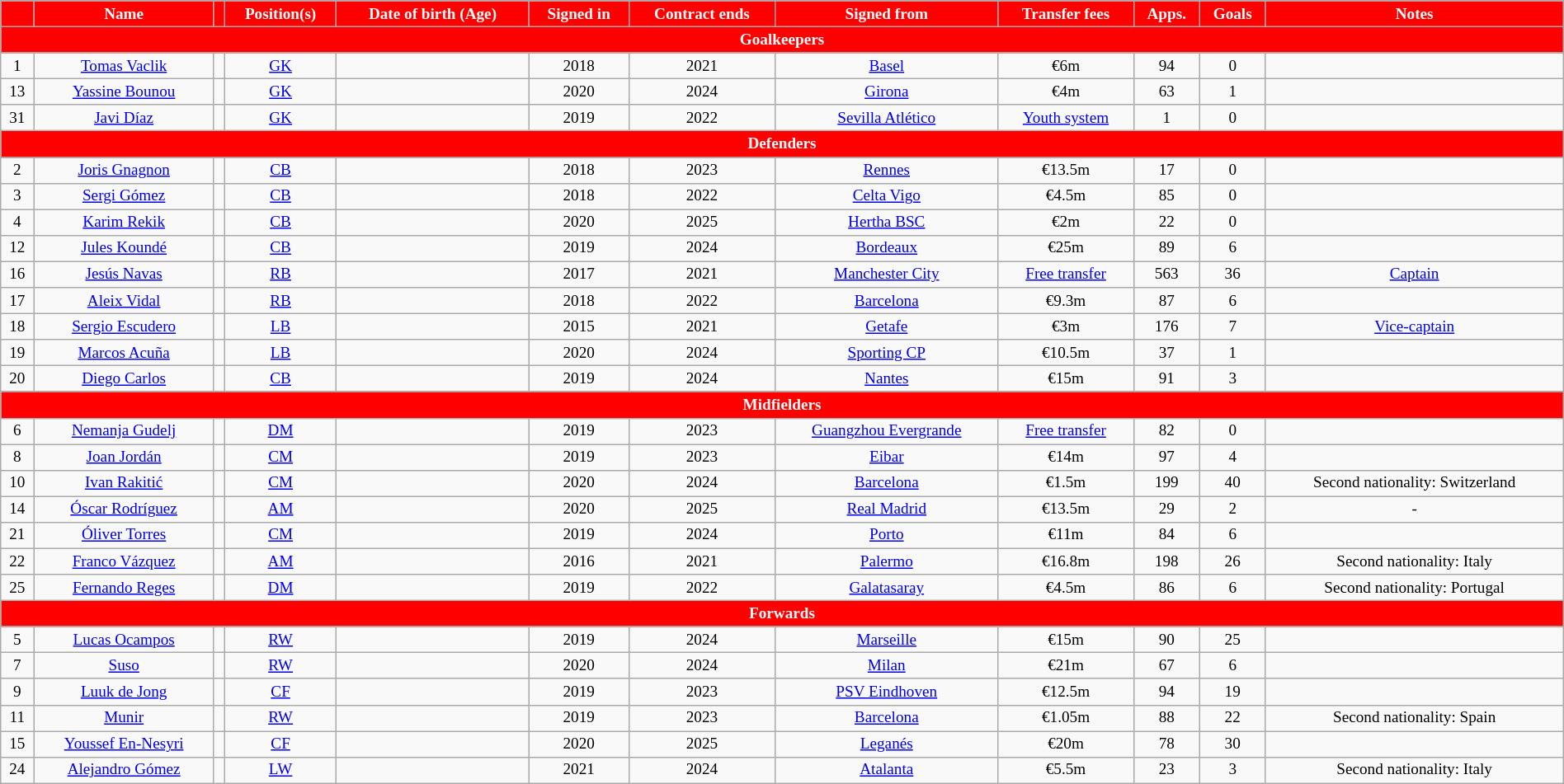<table class="wikitable" style="text-align:center; font-size:80%; width:100%">
<tr>
<th style="background:#FF0000; color:white; text-align:center;"></th>
<th style="background:#FF0000; color:white; text-align:center;">Name</th>
<th style="background:#FF0000; color:white; text-align:center;"></th>
<th style="background:#FF0000; color:white; text-align:center;">Position(s)</th>
<th style="background:#FF0000; color:white; text-align:center;">Date of birth (Age)</th>
<th style="background:#FF0000; color:white; text-align:center;">Signed in</th>
<th style="background:#FF0000; color:white; text-align:center;">Contract ends</th>
<th style="background:#FF0000; color:white; text-align:center;">Signed from</th>
<th style="background:#FF0000; color:white; text-align:center;">Transfer fees</th>
<th style="background:#FF0000; color:white; text-align:center;">Apps.</th>
<th style="background:#FF0000; color:white; text-align:center;">Goals</th>
<th style="background:#FF0000; color:white; text-align:center;">Notes</th>
</tr>
<tr>
<th colspan="12" style="background:#FF0000; color:white; text-align:center">Goalkeepers</th>
</tr>
<tr>
<td>1</td>
<td><a href='#'>Tomas Vaclik</a></td>
<td></td>
<td><a href='#'>GK</a></td>
<td></td>
<td>2018</td>
<td>2021</td>
<td> <a href='#'>Basel</a></td>
<td>€6m</td>
<td>94</td>
<td>0</td>
<td></td>
</tr>
<tr>
<td>13</td>
<td><a href='#'>Yassine Bounou</a></td>
<td></td>
<td><a href='#'>GK</a></td>
<td></td>
<td>2020</td>
<td>2024</td>
<td> <a href='#'>Girona</a></td>
<td>€4m</td>
<td>63</td>
<td>1</td>
<td></td>
</tr>
<tr>
<td>31</td>
<td><a href='#'>Javi Díaz</a></td>
<td></td>
<td><a href='#'>GK</a></td>
<td></td>
<td>2019</td>
<td>2022</td>
<td> <a href='#'>Sevilla Atlético</a></td>
<td><a href='#'>Youth system</a></td>
<td>1</td>
<td>0</td>
<td></td>
</tr>
<tr>
<th colspan="12" style="background:#FF0000; color:white; text-align:center">Defenders</th>
</tr>
<tr>
<td>2</td>
<td><a href='#'>Joris Gnagnon</a></td>
<td></td>
<td><a href='#'>CB</a></td>
<td></td>
<td>2018</td>
<td>2023</td>
<td> <a href='#'>Rennes</a></td>
<td>€13.5m</td>
<td>17</td>
<td>0</td>
<td></td>
</tr>
<tr>
<td>3</td>
<td><a href='#'>Sergi Gómez</a></td>
<td></td>
<td><a href='#'>CB</a></td>
<td></td>
<td>2018</td>
<td>2022</td>
<td> <a href='#'>Celta Vigo</a></td>
<td>€4.5m</td>
<td>85</td>
<td>0</td>
<td></td>
</tr>
<tr>
<td>4</td>
<td><a href='#'>Karim Rekik</a></td>
<td></td>
<td><a href='#'>CB</a></td>
<td></td>
<td>2020</td>
<td>2025</td>
<td> <a href='#'>Hertha BSC</a></td>
<td>€2m</td>
<td>22</td>
<td>0</td>
<td></td>
</tr>
<tr>
<td>12</td>
<td><a href='#'>Jules Koundé</a></td>
<td></td>
<td><a href='#'>CB</a></td>
<td></td>
<td>2019</td>
<td>2024</td>
<td> <a href='#'>Bordeaux</a></td>
<td>€25m</td>
<td>89</td>
<td>6</td>
<td></td>
</tr>
<tr>
<td>16</td>
<td><a href='#'>Jesús Navas</a></td>
<td></td>
<td><a href='#'>RB</a></td>
<td></td>
<td>2017</td>
<td>2021</td>
<td> <a href='#'>Manchester City</a></td>
<td><a href='#'>Free transfer</a></td>
<td>563</td>
<td>36</td>
<td><a href='#'>Captain</a></td>
</tr>
<tr>
<td>17</td>
<td><a href='#'>Aleix Vidal</a></td>
<td></td>
<td><a href='#'>RB</a></td>
<td></td>
<td>2018</td>
<td>2022</td>
<td> <a href='#'>Barcelona</a></td>
<td>€9.3m</td>
<td>87</td>
<td>6</td>
<td></td>
</tr>
<tr>
<td>18</td>
<td><a href='#'>Sergio Escudero</a></td>
<td></td>
<td><a href='#'>LB</a></td>
<td></td>
<td>2015</td>
<td>2021</td>
<td> <a href='#'>Getafe</a></td>
<td>€3m</td>
<td>176</td>
<td>7</td>
<td><a href='#'>Vice-captain</a></td>
</tr>
<tr>
<td>19</td>
<td><a href='#'>Marcos Acuña</a></td>
<td></td>
<td><a href='#'>LB</a></td>
<td></td>
<td>2020</td>
<td>2024</td>
<td> <a href='#'>Sporting CP</a></td>
<td>€10.5m</td>
<td>37</td>
<td>1</td>
<td></td>
</tr>
<tr>
<td>20</td>
<td><a href='#'>Diego Carlos</a></td>
<td></td>
<td><a href='#'>CB</a></td>
<td></td>
<td>2019</td>
<td>2024</td>
<td> <a href='#'>Nantes</a></td>
<td>€15m</td>
<td>91</td>
<td>3</td>
<td></td>
</tr>
<tr>
<th colspan="12" style="background:#FF0000; color:white; text-align:center">Midfielders</th>
</tr>
<tr>
<td>6</td>
<td><a href='#'>Nemanja Gudelj</a></td>
<td></td>
<td><a href='#'>DM</a></td>
<td></td>
<td>2019</td>
<td>2023</td>
<td> <a href='#'>Guangzhou Evergrande</a></td>
<td><a href='#'>Free transfer</a></td>
<td>82</td>
<td>0</td>
<td></td>
</tr>
<tr>
<td>8</td>
<td><a href='#'>Joan Jordán</a></td>
<td></td>
<td><a href='#'>CM</a></td>
<td></td>
<td>2019</td>
<td>2023</td>
<td> <a href='#'>Eibar</a></td>
<td>€14m</td>
<td>97</td>
<td>4</td>
<td></td>
</tr>
<tr>
<td>10</td>
<td><a href='#'>Ivan Rakitić</a></td>
<td></td>
<td><a href='#'>CM</a></td>
<td></td>
<td>2020</td>
<td>2024</td>
<td> <a href='#'>Barcelona</a></td>
<td>€1.5m</td>
<td>199</td>
<td>40</td>
<td>Second nationality: Switzerland</td>
</tr>
<tr>
<td>14</td>
<td><a href='#'>Óscar Rodríguez</a></td>
<td></td>
<td><a href='#'>AM</a></td>
<td></td>
<td>2020</td>
<td>2025</td>
<td> <a href='#'>Real Madrid</a></td>
<td>€13.5m</td>
<td>29</td>
<td>2</td>
<td>-</td>
</tr>
<tr>
<td>21</td>
<td><a href='#'>Óliver Torres</a></td>
<td></td>
<td><a href='#'>CM</a></td>
<td></td>
<td>2019</td>
<td>2024</td>
<td> <a href='#'>Porto</a></td>
<td>€11m</td>
<td>84</td>
<td>6</td>
<td></td>
</tr>
<tr>
<td>22</td>
<td><a href='#'>Franco Vázquez</a></td>
<td></td>
<td><a href='#'>AM</a></td>
<td></td>
<td>2016</td>
<td>2021</td>
<td> <a href='#'>Palermo</a></td>
<td>€16.8m</td>
<td>198</td>
<td>26</td>
<td>Second nationality: Italy</td>
</tr>
<tr>
<td>25</td>
<td><a href='#'>Fernando Reges</a></td>
<td></td>
<td><a href='#'>DM</a></td>
<td></td>
<td>2019</td>
<td>2022</td>
<td> <a href='#'>Galatasaray</a></td>
<td>€4.5m</td>
<td>86</td>
<td>6</td>
<td>Second nationality: Portugal</td>
</tr>
<tr>
<th colspan="12" style="background:#FF0000; color:white; text-align:center">Forwards</th>
</tr>
<tr>
<td>5</td>
<td><a href='#'>Lucas Ocampos</a></td>
<td></td>
<td><a href='#'>RW</a></td>
<td></td>
<td>2019</td>
<td>2024</td>
<td> <a href='#'>Marseille</a></td>
<td>€15m</td>
<td>90</td>
<td>25</td>
<td></td>
</tr>
<tr>
<td>7</td>
<td><a href='#'>Suso</a></td>
<td></td>
<td><a href='#'>RW</a></td>
<td></td>
<td>2020</td>
<td>2024</td>
<td> <a href='#'>Milan</a></td>
<td>€21m</td>
<td>67</td>
<td>6</td>
<td></td>
</tr>
<tr>
<td>9</td>
<td><a href='#'>Luuk de Jong</a></td>
<td></td>
<td><a href='#'>CF</a></td>
<td></td>
<td>2019</td>
<td>2023</td>
<td> <a href='#'>PSV Eindhoven</a></td>
<td>€12.5m</td>
<td>94</td>
<td>19</td>
<td></td>
</tr>
<tr>
<td>11</td>
<td><a href='#'>Munir</a></td>
<td></td>
<td><a href='#'>RW</a></td>
<td></td>
<td>2019</td>
<td>2023</td>
<td> <a href='#'>Barcelona</a></td>
<td>€1.05m</td>
<td>88</td>
<td>22</td>
<td>Second nationality: Spain</td>
</tr>
<tr>
<td>15</td>
<td><a href='#'>Youssef En-Nesyri</a></td>
<td></td>
<td><a href='#'>CF</a></td>
<td></td>
<td>2020</td>
<td>2025</td>
<td> <a href='#'>Leganés</a></td>
<td>€20m</td>
<td>78</td>
<td>30</td>
<td></td>
</tr>
<tr>
<td>24</td>
<td><a href='#'>Alejandro Gómez</a></td>
<td></td>
<td><a href='#'>LW</a></td>
<td></td>
<td>2021</td>
<td>2024</td>
<td> <a href='#'>Atalanta</a></td>
<td>€5.5m</td>
<td>23</td>
<td>3</td>
<td>Second nationality: Italy</td>
</tr>
</table>
